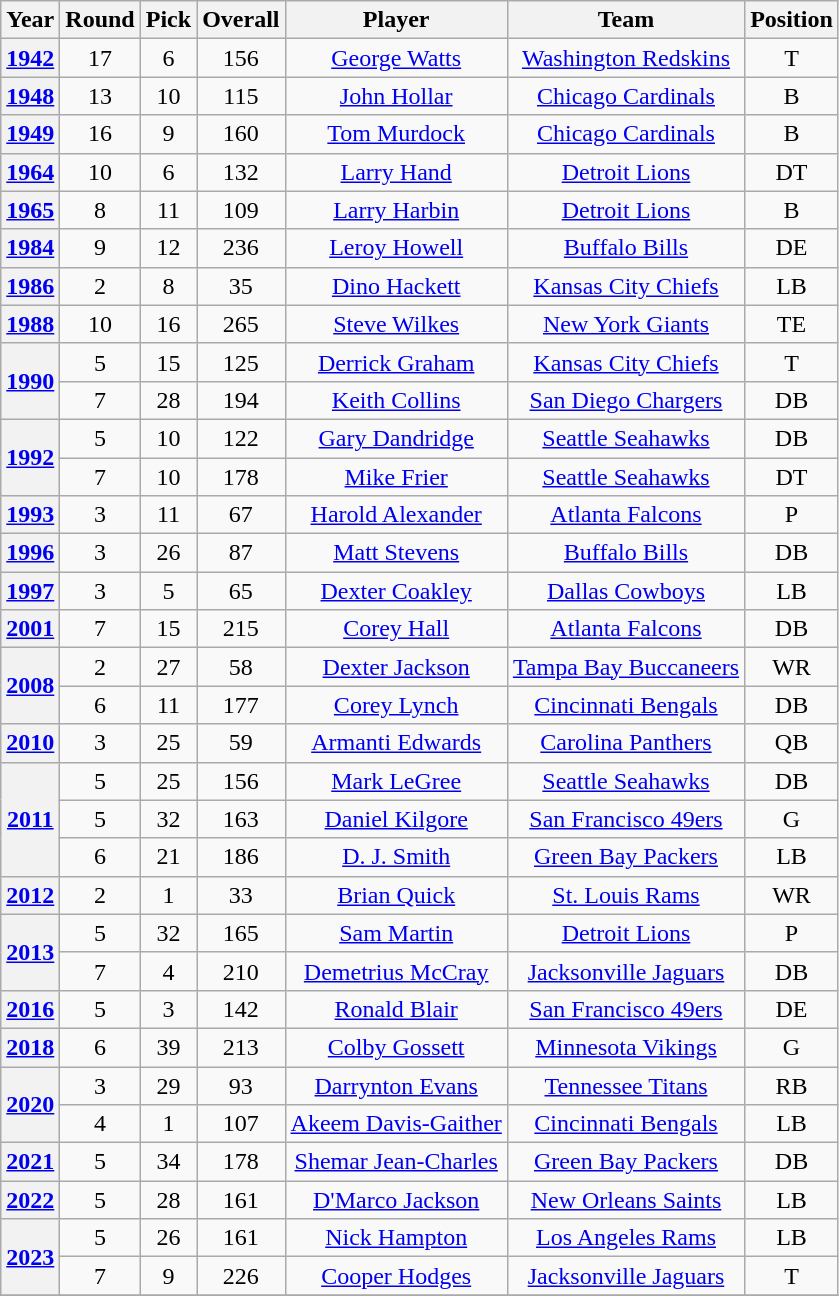<table class="wikitable sortable" style="text-align: center;">
<tr>
<th>Year</th>
<th>Round</th>
<th>Pick</th>
<th>Overall</th>
<th>Player</th>
<th>Team</th>
<th>Position</th>
</tr>
<tr>
<th><a href='#'>1942</a></th>
<td>17</td>
<td>6</td>
<td>156</td>
<td><a href='#'>George Watts</a></td>
<td><a href='#'>Washington Redskins</a></td>
<td>T</td>
</tr>
<tr>
<th><a href='#'>1948</a></th>
<td>13</td>
<td>10</td>
<td>115</td>
<td><a href='#'>John Hollar</a></td>
<td><a href='#'>Chicago Cardinals</a></td>
<td>B</td>
</tr>
<tr>
<th><a href='#'>1949</a></th>
<td>16</td>
<td>9</td>
<td>160</td>
<td><a href='#'>Tom Murdock</a></td>
<td><a href='#'>Chicago Cardinals</a></td>
<td>B</td>
</tr>
<tr>
<th><a href='#'>1964</a></th>
<td>10</td>
<td>6</td>
<td>132</td>
<td><a href='#'>Larry Hand</a></td>
<td><a href='#'>Detroit Lions</a></td>
<td>DT</td>
</tr>
<tr>
<th><a href='#'>1965</a></th>
<td>8</td>
<td>11</td>
<td>109</td>
<td><a href='#'>Larry Harbin</a></td>
<td><a href='#'>Detroit Lions</a></td>
<td>B</td>
</tr>
<tr>
<th><a href='#'>1984</a></th>
<td>9</td>
<td>12</td>
<td>236</td>
<td><a href='#'>Leroy Howell</a></td>
<td><a href='#'>Buffalo Bills</a></td>
<td>DE</td>
</tr>
<tr>
<th><a href='#'>1986</a></th>
<td>2</td>
<td>8</td>
<td>35</td>
<td><a href='#'>Dino Hackett</a></td>
<td><a href='#'>Kansas City Chiefs</a></td>
<td>LB</td>
</tr>
<tr>
<th><a href='#'>1988</a></th>
<td>10</td>
<td>16</td>
<td>265</td>
<td><a href='#'>Steve Wilkes</a></td>
<td><a href='#'>New York Giants</a></td>
<td>TE</td>
</tr>
<tr>
<th rowspan="2"><a href='#'>1990</a></th>
<td>5</td>
<td>15</td>
<td>125</td>
<td><a href='#'>Derrick Graham</a></td>
<td><a href='#'>Kansas City Chiefs</a></td>
<td>T</td>
</tr>
<tr>
<td>7</td>
<td>28</td>
<td>194</td>
<td><a href='#'>Keith Collins</a></td>
<td><a href='#'>San Diego Chargers</a></td>
<td>DB</td>
</tr>
<tr>
<th rowspan="2"><a href='#'>1992</a></th>
<td>5</td>
<td>10</td>
<td>122</td>
<td><a href='#'>Gary Dandridge</a></td>
<td><a href='#'>Seattle Seahawks</a></td>
<td>DB</td>
</tr>
<tr>
<td>7</td>
<td>10</td>
<td>178</td>
<td><a href='#'>Mike Frier</a></td>
<td><a href='#'>Seattle Seahawks</a></td>
<td>DT</td>
</tr>
<tr>
<th><a href='#'>1993</a></th>
<td>3</td>
<td>11</td>
<td>67</td>
<td><a href='#'>Harold Alexander</a></td>
<td><a href='#'>Atlanta Falcons</a></td>
<td>P</td>
</tr>
<tr>
<th><a href='#'>1996</a></th>
<td>3</td>
<td>26</td>
<td>87</td>
<td><a href='#'>Matt Stevens</a></td>
<td><a href='#'>Buffalo Bills</a></td>
<td>DB</td>
</tr>
<tr>
<th><a href='#'>1997</a></th>
<td>3</td>
<td>5</td>
<td>65</td>
<td><a href='#'>Dexter Coakley</a></td>
<td><a href='#'>Dallas Cowboys</a></td>
<td>LB</td>
</tr>
<tr>
<th><a href='#'>2001</a></th>
<td>7</td>
<td>15</td>
<td>215</td>
<td><a href='#'>Corey Hall</a></td>
<td><a href='#'>Atlanta Falcons</a></td>
<td>DB</td>
</tr>
<tr>
<th rowspan="2"><a href='#'>2008</a></th>
<td>2</td>
<td>27</td>
<td>58</td>
<td><a href='#'>Dexter Jackson</a></td>
<td><a href='#'>Tampa Bay Buccaneers</a></td>
<td>WR</td>
</tr>
<tr>
<td>6</td>
<td>11</td>
<td>177</td>
<td><a href='#'>Corey Lynch</a></td>
<td><a href='#'>Cincinnati Bengals</a></td>
<td>DB</td>
</tr>
<tr>
<th><a href='#'>2010</a></th>
<td>3</td>
<td>25</td>
<td>59</td>
<td><a href='#'>Armanti Edwards</a></td>
<td><a href='#'>Carolina Panthers</a></td>
<td>QB</td>
</tr>
<tr>
<th rowspan="3"><a href='#'>2011</a></th>
<td>5</td>
<td>25</td>
<td>156</td>
<td><a href='#'>Mark LeGree</a></td>
<td><a href='#'>Seattle Seahawks</a></td>
<td>DB</td>
</tr>
<tr>
<td>5</td>
<td>32</td>
<td>163</td>
<td><a href='#'>Daniel Kilgore</a></td>
<td><a href='#'>San Francisco 49ers</a></td>
<td>G</td>
</tr>
<tr>
<td>6</td>
<td>21</td>
<td>186</td>
<td><a href='#'>D. J. Smith</a></td>
<td><a href='#'>Green Bay Packers</a></td>
<td>LB</td>
</tr>
<tr>
<th><a href='#'>2012</a></th>
<td>2</td>
<td>1</td>
<td>33</td>
<td><a href='#'>Brian Quick</a></td>
<td><a href='#'>St. Louis Rams</a></td>
<td>WR</td>
</tr>
<tr>
<th rowspan="2"><a href='#'>2013</a></th>
<td>5</td>
<td>32</td>
<td>165</td>
<td><a href='#'>Sam Martin</a></td>
<td><a href='#'>Detroit Lions</a></td>
<td>P</td>
</tr>
<tr>
<td>7</td>
<td>4</td>
<td>210</td>
<td><a href='#'>Demetrius McCray</a></td>
<td><a href='#'>Jacksonville Jaguars</a></td>
<td>DB</td>
</tr>
<tr>
<th><a href='#'>2016</a></th>
<td>5</td>
<td>3</td>
<td>142</td>
<td><a href='#'>Ronald Blair</a></td>
<td><a href='#'>San Francisco 49ers</a></td>
<td>DE</td>
</tr>
<tr>
<th><a href='#'>2018</a></th>
<td>6</td>
<td>39</td>
<td>213</td>
<td><a href='#'>Colby Gossett</a></td>
<td><a href='#'>Minnesota Vikings</a></td>
<td>G</td>
</tr>
<tr>
<th rowspan="2"><a href='#'>2020</a></th>
<td>3</td>
<td>29</td>
<td>93</td>
<td><a href='#'>Darrynton Evans</a></td>
<td><a href='#'>Tennessee Titans</a></td>
<td>RB</td>
</tr>
<tr>
<td>4</td>
<td>1</td>
<td>107</td>
<td><a href='#'>Akeem Davis-Gaither</a></td>
<td><a href='#'>Cincinnati Bengals</a></td>
<td>LB</td>
</tr>
<tr>
<th><a href='#'>2021</a></th>
<td>5</td>
<td>34</td>
<td>178</td>
<td><a href='#'>Shemar Jean-Charles</a></td>
<td><a href='#'>Green Bay Packers</a></td>
<td>DB</td>
</tr>
<tr>
<th><a href='#'>2022</a></th>
<td>5</td>
<td>28</td>
<td>161</td>
<td><a href='#'>D'Marco Jackson</a></td>
<td><a href='#'>New Orleans Saints</a></td>
<td>LB</td>
</tr>
<tr>
<th rowspan="2"><a href='#'>2023</a></th>
<td>5</td>
<td>26</td>
<td>161</td>
<td><a href='#'>Nick Hampton</a></td>
<td><a href='#'>Los Angeles Rams</a></td>
<td>LB</td>
</tr>
<tr>
<td>7</td>
<td>9</td>
<td>226</td>
<td><a href='#'>Cooper Hodges</a></td>
<td><a href='#'>Jacksonville Jaguars</a></td>
<td>T</td>
</tr>
<tr>
</tr>
</table>
